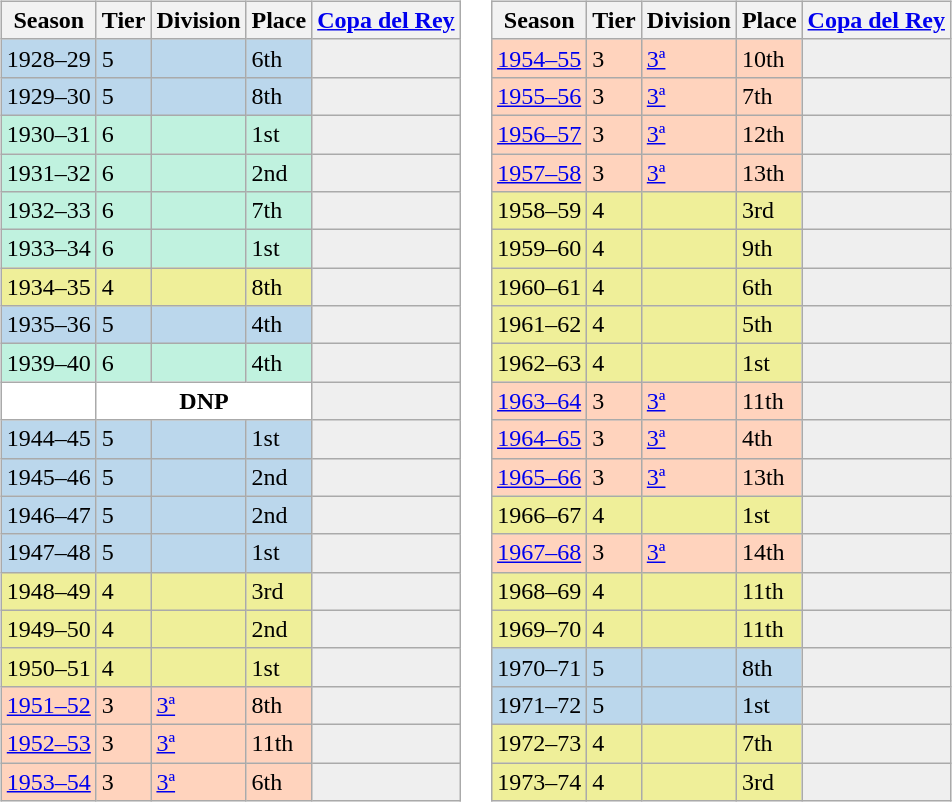<table>
<tr>
<td valign="top" width=0%><br><table class="wikitable">
<tr style="background:#f0f6fa;">
<th>Season</th>
<th>Tier</th>
<th>Division</th>
<th>Place</th>
<th><a href='#'>Copa del Rey</a></th>
</tr>
<tr>
<td style="background:#BBD7EC;">1928–29</td>
<td style="background:#BBD7EC;">5</td>
<td style="background:#BBD7EC;"></td>
<td style="background:#BBD7EC;">6th</td>
<th style="background:#efefef;"></th>
</tr>
<tr>
<td style="background:#BBD7EC;">1929–30</td>
<td style="background:#BBD7EC;">5</td>
<td style="background:#BBD7EC;"></td>
<td style="background:#BBD7EC;">8th</td>
<th style="background:#efefef;"></th>
</tr>
<tr>
<td style="background:#C0F2DF;">1930–31</td>
<td style="background:#C0F2DF;">6</td>
<td style="background:#C0F2DF;"></td>
<td style="background:#C0F2DF;">1st</td>
<th style="background:#efefef;"></th>
</tr>
<tr>
<td style="background:#C0F2DF;">1931–32</td>
<td style="background:#C0F2DF;">6</td>
<td style="background:#C0F2DF;"></td>
<td style="background:#C0F2DF;">2nd</td>
<th style="background:#efefef;"></th>
</tr>
<tr>
<td style="background:#C0F2DF;">1932–33</td>
<td style="background:#C0F2DF;">6</td>
<td style="background:#C0F2DF;"></td>
<td style="background:#C0F2DF;">7th</td>
<th style="background:#efefef;"></th>
</tr>
<tr>
<td style="background:#C0F2DF;">1933–34</td>
<td style="background:#C0F2DF;">6</td>
<td style="background:#C0F2DF;"></td>
<td style="background:#C0F2DF;">1st</td>
<th style="background:#efefef;"></th>
</tr>
<tr>
<td style="background:#EFEF99;">1934–35</td>
<td style="background:#EFEF99;">4</td>
<td style="background:#EFEF99;"></td>
<td style="background:#EFEF99;">8th</td>
<th style="background:#efefef;"></th>
</tr>
<tr>
<td style="background:#BBD7EC;">1935–36</td>
<td style="background:#BBD7EC;">5</td>
<td style="background:#BBD7EC;"></td>
<td style="background:#BBD7EC;">4th</td>
<th style="background:#efefef;"></th>
</tr>
<tr>
<td style="background:#C0F2DF;">1939–40</td>
<td style="background:#C0F2DF;">6</td>
<td style="background:#C0F2DF;"></td>
<td style="background:#C0F2DF;">4th</td>
<th style="background:#efefef;"></th>
</tr>
<tr>
<td style="background:#FFFFFF;"></td>
<th style="background:#FFFFFF;" colspan="3">DNP</th>
<th style="background:#efefef;"></th>
</tr>
<tr>
<td style="background:#BBD7EC;">1944–45</td>
<td style="background:#BBD7EC;">5</td>
<td style="background:#BBD7EC;"></td>
<td style="background:#BBD7EC;">1st</td>
<th style="background:#efefef;"></th>
</tr>
<tr>
<td style="background:#BBD7EC;">1945–46</td>
<td style="background:#BBD7EC;">5</td>
<td style="background:#BBD7EC;"></td>
<td style="background:#BBD7EC;">2nd</td>
<th style="background:#efefef;"></th>
</tr>
<tr>
<td style="background:#BBD7EC;">1946–47</td>
<td style="background:#BBD7EC;">5</td>
<td style="background:#BBD7EC;"></td>
<td style="background:#BBD7EC;">2nd</td>
<th style="background:#efefef;"></th>
</tr>
<tr>
<td style="background:#BBD7EC;">1947–48</td>
<td style="background:#BBD7EC;">5</td>
<td style="background:#BBD7EC;"></td>
<td style="background:#BBD7EC;">1st</td>
<th style="background:#efefef;"></th>
</tr>
<tr>
<td style="background:#EFEF99;">1948–49</td>
<td style="background:#EFEF99;">4</td>
<td style="background:#EFEF99;"></td>
<td style="background:#EFEF99;">3rd</td>
<th style="background:#efefef;"></th>
</tr>
<tr>
<td style="background:#EFEF99;">1949–50</td>
<td style="background:#EFEF99;">4</td>
<td style="background:#EFEF99;"></td>
<td style="background:#EFEF99;">2nd</td>
<th style="background:#efefef;"></th>
</tr>
<tr>
<td style="background:#EFEF99;">1950–51</td>
<td style="background:#EFEF99;">4</td>
<td style="background:#EFEF99;"></td>
<td style="background:#EFEF99;">1st</td>
<th style="background:#efefef;"></th>
</tr>
<tr>
<td style="background:#FFD3BD;"><a href='#'>1951–52</a></td>
<td style="background:#FFD3BD;">3</td>
<td style="background:#FFD3BD;"><a href='#'>3ª</a></td>
<td style="background:#FFD3BD;">8th</td>
<td style="background:#efefef;"></td>
</tr>
<tr>
<td style="background:#FFD3BD;"><a href='#'>1952–53</a></td>
<td style="background:#FFD3BD;">3</td>
<td style="background:#FFD3BD;"><a href='#'>3ª</a></td>
<td style="background:#FFD3BD;">11th</td>
<td style="background:#efefef;"></td>
</tr>
<tr>
<td style="background:#FFD3BD;"><a href='#'>1953–54</a></td>
<td style="background:#FFD3BD;">3</td>
<td style="background:#FFD3BD;"><a href='#'>3ª</a></td>
<td style="background:#FFD3BD;">6th</td>
<th style="background:#efefef;"></th>
</tr>
</table>
</td>
<td valign="top" width=0%><br><table class="wikitable">
<tr style="background:#f0f6fa;">
<th>Season</th>
<th>Tier</th>
<th>Division</th>
<th>Place</th>
<th><a href='#'>Copa del Rey</a></th>
</tr>
<tr>
<td style="background:#FFD3BD;"><a href='#'>1954–55</a></td>
<td style="background:#FFD3BD;">3</td>
<td style="background:#FFD3BD;"><a href='#'>3ª</a></td>
<td style="background:#FFD3BD;">10th</td>
<th style="background:#efefef;"></th>
</tr>
<tr>
<td style="background:#FFD3BD;"><a href='#'>1955–56</a></td>
<td style="background:#FFD3BD;">3</td>
<td style="background:#FFD3BD;"><a href='#'>3ª</a></td>
<td style="background:#FFD3BD;">7th</td>
<th style="background:#efefef;"></th>
</tr>
<tr>
<td style="background:#FFD3BD;"><a href='#'>1956–57</a></td>
<td style="background:#FFD3BD;">3</td>
<td style="background:#FFD3BD;"><a href='#'>3ª</a></td>
<td style="background:#FFD3BD;">12th</td>
<th style="background:#efefef;"></th>
</tr>
<tr>
<td style="background:#FFD3BD;"><a href='#'>1957–58</a></td>
<td style="background:#FFD3BD;">3</td>
<td style="background:#FFD3BD;"><a href='#'>3ª</a></td>
<td style="background:#FFD3BD;">13th</td>
<td style="background:#efefef;"></td>
</tr>
<tr>
<td style="background:#EFEF99;">1958–59</td>
<td style="background:#EFEF99;">4</td>
<td style="background:#EFEF99;"></td>
<td style="background:#EFEF99;">3rd</td>
<th style="background:#efefef;"></th>
</tr>
<tr>
<td style="background:#EFEF99;">1959–60</td>
<td style="background:#EFEF99;">4</td>
<td style="background:#EFEF99;"></td>
<td style="background:#EFEF99;">9th</td>
<th style="background:#efefef;"></th>
</tr>
<tr>
<td style="background:#EFEF99;">1960–61</td>
<td style="background:#EFEF99;">4</td>
<td style="background:#EFEF99;"></td>
<td style="background:#EFEF99;">6th</td>
<th style="background:#efefef;"></th>
</tr>
<tr>
<td style="background:#EFEF99;">1961–62</td>
<td style="background:#EFEF99;">4</td>
<td style="background:#EFEF99;"></td>
<td style="background:#EFEF99;">5th</td>
<th style="background:#efefef;"></th>
</tr>
<tr>
<td style="background:#EFEF99;">1962–63</td>
<td style="background:#EFEF99;">4</td>
<td style="background:#EFEF99;"></td>
<td style="background:#EFEF99;">1st</td>
<th style="background:#efefef;"></th>
</tr>
<tr>
<td style="background:#FFD3BD;"><a href='#'>1963–64</a></td>
<td style="background:#FFD3BD;">3</td>
<td style="background:#FFD3BD;"><a href='#'>3ª</a></td>
<td style="background:#FFD3BD;">11th</td>
<th style="background:#efefef;"></th>
</tr>
<tr>
<td style="background:#FFD3BD;"><a href='#'>1964–65</a></td>
<td style="background:#FFD3BD;">3</td>
<td style="background:#FFD3BD;"><a href='#'>3ª</a></td>
<td style="background:#FFD3BD;">4th</td>
<th style="background:#efefef;"></th>
</tr>
<tr>
<td style="background:#FFD3BD;"><a href='#'>1965–66</a></td>
<td style="background:#FFD3BD;">3</td>
<td style="background:#FFD3BD;"><a href='#'>3ª</a></td>
<td style="background:#FFD3BD;">13th</td>
<th style="background:#efefef;"></th>
</tr>
<tr>
<td style="background:#EFEF99;">1966–67</td>
<td style="background:#EFEF99;">4</td>
<td style="background:#EFEF99;"></td>
<td style="background:#EFEF99;">1st</td>
<th style="background:#efefef;"></th>
</tr>
<tr>
<td style="background:#FFD3BD;"><a href='#'>1967–68</a></td>
<td style="background:#FFD3BD;">3</td>
<td style="background:#FFD3BD;"><a href='#'>3ª</a></td>
<td style="background:#FFD3BD;">14th</td>
<td style="background:#efefef;"></td>
</tr>
<tr>
<td style="background:#EFEF99;">1968–69</td>
<td style="background:#EFEF99;">4</td>
<td style="background:#EFEF99;"></td>
<td style="background:#EFEF99;">11th</td>
<th style="background:#efefef;"></th>
</tr>
<tr>
<td style="background:#EFEF99;">1969–70</td>
<td style="background:#EFEF99;">4</td>
<td style="background:#EFEF99;"></td>
<td style="background:#EFEF99;">11th</td>
<th style="background:#efefef;"></th>
</tr>
<tr>
<td style="background:#BBD7EC;">1970–71</td>
<td style="background:#BBD7EC;">5</td>
<td style="background:#BBD7EC;"></td>
<td style="background:#BBD7EC;">8th</td>
<th style="background:#efefef;"></th>
</tr>
<tr>
<td style="background:#BBD7EC;">1971–72</td>
<td style="background:#BBD7EC;">5</td>
<td style="background:#BBD7EC;"></td>
<td style="background:#BBD7EC;">1st</td>
<th style="background:#efefef;"></th>
</tr>
<tr>
<td style="background:#EFEF99;">1972–73</td>
<td style="background:#EFEF99;">4</td>
<td style="background:#EFEF99;"></td>
<td style="background:#EFEF99;">7th</td>
<th style="background:#efefef;"></th>
</tr>
<tr>
<td style="background:#EFEF99;">1973–74</td>
<td style="background:#EFEF99;">4</td>
<td style="background:#EFEF99;"></td>
<td style="background:#EFEF99;">3rd</td>
<th style="background:#efefef;"></th>
</tr>
</table>
</td>
</tr>
</table>
